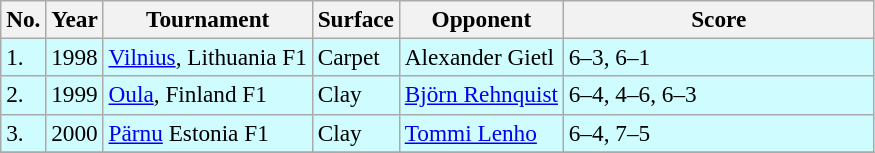<table class="unsortable wikitable" style=font-size:97%>
<tr>
<th scope="col">No.</th>
<th scope="col">Year</th>
<th scope="col">Tournament</th>
<th scope="col">Surface</th>
<th scope="col">Opponent</th>
<th width=200>Score</th>
</tr>
<tr bgcolor=#cffcff>
<td>1.</td>
<td>1998</td>
<td><a href='#'>Vilnius</a>, Lithuania F1</td>
<td>Carpet</td>
<td> Alexander Gietl</td>
<td>6–3, 6–1</td>
</tr>
<tr bgcolor=#cffcff>
<td>2.</td>
<td>1999</td>
<td><a href='#'>Oula</a>, Finland F1</td>
<td>Clay</td>
<td> <a href='#'>Björn Rehnquist</a></td>
<td>6–4, 4–6, 6–3</td>
</tr>
<tr bgcolor=#cffcff>
<td>3.</td>
<td>2000</td>
<td><a href='#'>Pärnu</a> Estonia F1</td>
<td>Clay</td>
<td> <a href='#'>Tommi Lenho</a></td>
<td>6–4, 7–5</td>
</tr>
<tr>
</tr>
</table>
